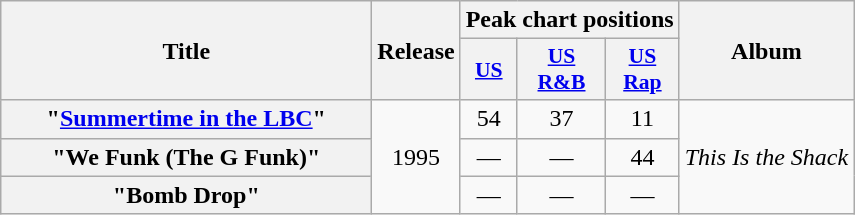<table class="wikitable plainrowheaders" style="text-align:center;">
<tr>
<th rowspan="2" style="width:15em;">Title</th>
<th rowspan="2">Release</th>
<th colspan="3">Peak chart positions</th>
<th rowspan="2">Album</th>
</tr>
<tr>
<th scope="col" style=font-size:90%;"><a href='#'>US</a></th>
<th scope="col" style=font-size:90%;"><a href='#'>US<br>R&B</a></th>
<th scope="col" style=font-size:90%;"><a href='#'>US<br>Rap</a></th>
</tr>
<tr>
<th scope="row">"<a href='#'>Summertime in the LBC</a>"</th>
<td rowspan="3">1995</td>
<td align="center">54</td>
<td align="center">37</td>
<td align="center">11</td>
<td rowspan="3"><em>This Is the Shack</em></td>
</tr>
<tr>
<th scope="row">"We Funk (The G Funk)"</th>
<td align="center">—</td>
<td align="center">—</td>
<td align="center">44</td>
</tr>
<tr>
<th scope="row">"Bomb Drop"</th>
<td align="center">—</td>
<td align="center">—</td>
<td align="center">—</td>
</tr>
</table>
